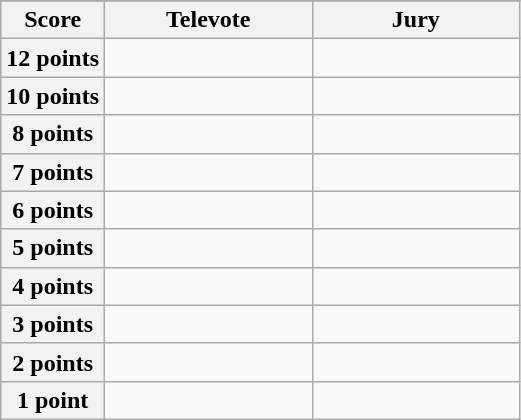<table class="wikitable">
<tr>
</tr>
<tr>
<th scope="col" width="20%">Score</th>
<th scope="col" width="40%">Televote</th>
<th scope="col" width="40%">Jury</th>
</tr>
<tr>
<th scope="row">12 points</th>
<td></td>
<td></td>
</tr>
<tr>
<th scope="row">10 points</th>
<td></td>
<td></td>
</tr>
<tr>
<th scope="row">8 points</th>
<td></td>
<td></td>
</tr>
<tr>
<th scope="row">7 points</th>
<td></td>
<td></td>
</tr>
<tr>
<th scope="row">6 points</th>
<td></td>
<td></td>
</tr>
<tr>
<th scope="row">5 points</th>
<td></td>
<td></td>
</tr>
<tr>
<th scope="row">4 points</th>
<td></td>
<td></td>
</tr>
<tr>
<th scope="row">3 points</th>
<td></td>
<td></td>
</tr>
<tr>
<th scope="row">2 points</th>
<td></td>
<td></td>
</tr>
<tr>
<th scope="row">1 point</th>
<td></td>
<td></td>
</tr>
</table>
